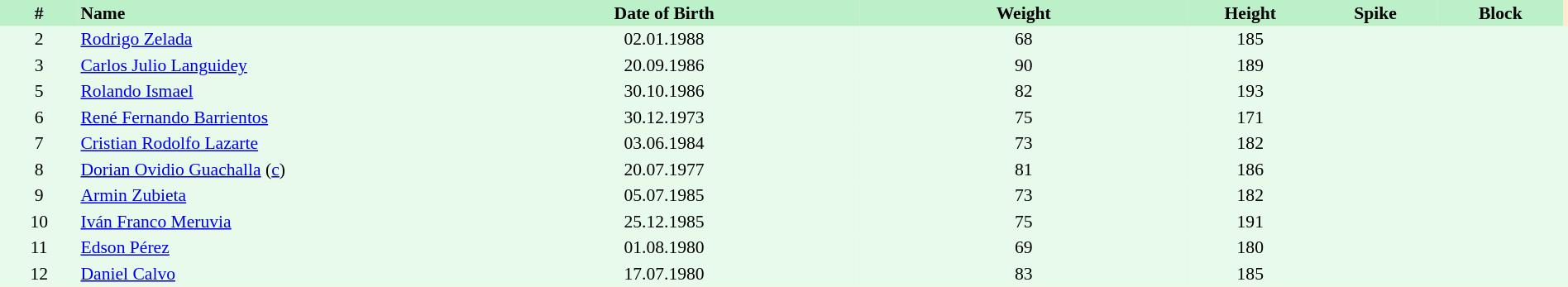<table border=0 cellpadding=2 cellspacing=0  |- bgcolor=#FFECCE style="text-align:center; font-size:90%;" width=100%>
<tr bgcolor=#BBF0C9>
<th width=5%>#</th>
<th width=25% align=left>Name</th>
<th width=25%>Date of Birth</th>
<th width=21%>Weight</th>
<th width=8%>Height</th>
<th width=8%>Spike</th>
<th width=8%>Block</th>
</tr>
<tr bgcolor=#E7FAEC>
<td>2</td>
<td align=left><a href='#'>Rodrigo Zelada</a></td>
<td>02.01.1988</td>
<td>68</td>
<td>185</td>
<td></td>
<td></td>
<td></td>
</tr>
<tr bgcolor=#E7FAEC>
<td>3</td>
<td align=left><a href='#'>Carlos Julio Languidey</a></td>
<td>20.09.1986</td>
<td>90</td>
<td>189</td>
<td></td>
<td></td>
<td></td>
</tr>
<tr bgcolor=#E7FAEC>
<td>5</td>
<td align=left><a href='#'>Rolando Ismael</a></td>
<td>30.10.1986</td>
<td>82</td>
<td>193</td>
<td></td>
<td></td>
<td></td>
</tr>
<tr bgcolor=#E7FAEC>
<td>6</td>
<td align=left><a href='#'>René Fernando Barrientos</a></td>
<td>30.12.1973</td>
<td>75</td>
<td>171</td>
<td></td>
<td></td>
<td></td>
</tr>
<tr bgcolor=#E7FAEC>
<td>7</td>
<td align=left><a href='#'>Cristian Rodolfo Lazarte</a></td>
<td>03.06.1984</td>
<td>73</td>
<td>182</td>
<td></td>
<td></td>
<td></td>
</tr>
<tr bgcolor=#E7FAEC>
<td>8</td>
<td align=left><a href='#'>Dorian Ovidio Guachalla</a> (<a href='#'>c</a>)</td>
<td>20.07.1977</td>
<td>81</td>
<td>186</td>
<td></td>
<td></td>
<td></td>
</tr>
<tr bgcolor=#E7FAEC>
<td>9</td>
<td align=left><a href='#'>Armin Zubieta</a></td>
<td>05.07.1985</td>
<td>73</td>
<td>182</td>
<td></td>
<td></td>
<td></td>
</tr>
<tr bgcolor=#E7FAEC>
<td>10</td>
<td align=left><a href='#'>Iván Franco Meruvia</a></td>
<td>25.12.1985</td>
<td>75</td>
<td>191</td>
<td></td>
<td></td>
<td></td>
</tr>
<tr bgcolor=#E7FAEC>
<td>11</td>
<td align=left><a href='#'>Edson Pérez</a></td>
<td>01.08.1980</td>
<td>69</td>
<td>180</td>
<td></td>
<td></td>
<td></td>
</tr>
<tr bgcolor=#E7FAEC>
<td>12</td>
<td align=left><a href='#'>Daniel Calvo</a></td>
<td>17.07.1980</td>
<td>83</td>
<td>185</td>
<td></td>
<td></td>
<td></td>
</tr>
</table>
